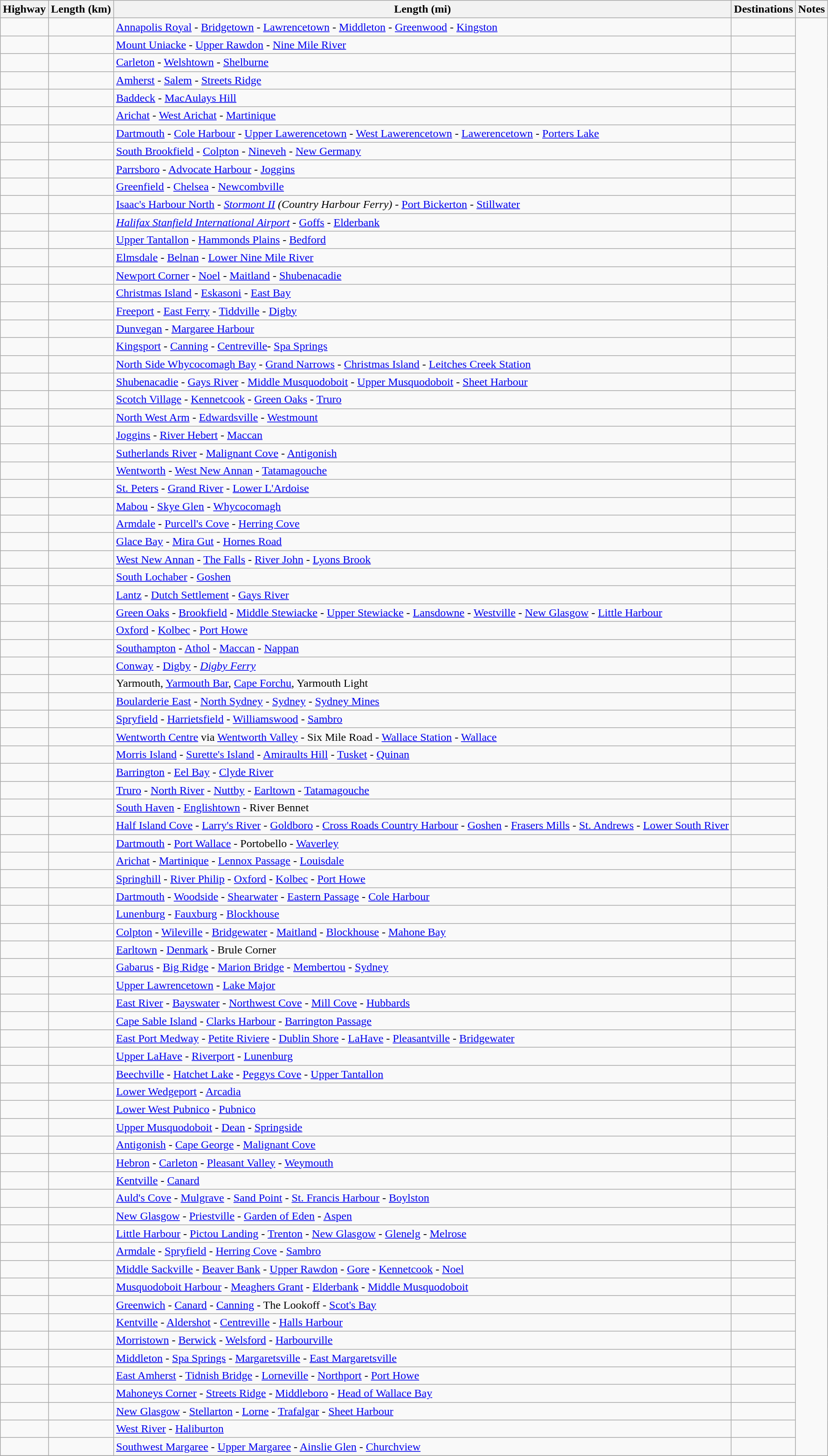<table class="wikitable sortable">
<tr>
<th>Highway</th>
<th>Length (km)</th>
<th>Length (mi)</th>
<th class=unsortable>Destinations</th>
<th class=unsortable>Notes</th>
</tr>
<tr>
<td id=201></td>
<td></td>
<td><a href='#'>Annapolis Royal</a> - <a href='#'>Bridgetown</a> - <a href='#'>Lawrencetown</a> - <a href='#'>Middleton</a> - <a href='#'>Greenwood</a> - <a href='#'>Kingston</a></td>
<td></td>
</tr>
<tr>
<td id=202></td>
<td></td>
<td><a href='#'>Mount Uniacke</a> - <a href='#'>Upper Rawdon</a> - <a href='#'>Nine Mile River</a></td>
<td></td>
</tr>
<tr>
<td id=203></td>
<td></td>
<td><a href='#'>Carleton</a> - <a href='#'>Welshtown</a> - <a href='#'>Shelburne</a></td>
<td></td>
</tr>
<tr>
<td id=204></td>
<td></td>
<td><a href='#'>Amherst</a> - <a href='#'>Salem</a> - <a href='#'>Streets Ridge</a></td>
<td></td>
</tr>
<tr>
<td id=205></td>
<td></td>
<td><a href='#'>Baddeck</a> - <a href='#'>MacAulays Hill</a></td>
<td></td>
</tr>
<tr>
<td id=206></td>
<td></td>
<td><a href='#'>Arichat</a> - <a href='#'>West Arichat</a> - <a href='#'>Martinique</a></td>
<td></td>
</tr>
<tr>
<td id=207></td>
<td></td>
<td><a href='#'>Dartmouth</a> - <a href='#'>Cole Harbour</a> - <a href='#'>Upper Lawerencetown</a>  - <a href='#'>West Lawerencetown</a> - <a href='#'>Lawerencetown</a> - <a href='#'>Porters Lake</a></td>
<td></td>
</tr>
<tr>
<td id=208></td>
<td></td>
<td><a href='#'>South Brookfield</a> - <a href='#'>Colpton</a> - <a href='#'>Nineveh</a> - <a href='#'>New Germany</a></td>
<td></td>
</tr>
<tr>
<td id=209></td>
<td></td>
<td><a href='#'>Parrsboro</a> - <a href='#'>Advocate Harbour</a> - <a href='#'>Joggins</a></td>
<td></td>
</tr>
<tr>
<td id=210></td>
<td></td>
<td><a href='#'>Greenfield</a> - <a href='#'>Chelsea</a> - <a href='#'>Newcombville</a></td>
<td></td>
</tr>
<tr>
<td id=211></td>
<td></td>
<td><a href='#'>Isaac's Harbour North</a> - <em><a href='#'>Stormont II</a> (Country Harbour Ferry)</em> - <a href='#'>Port Bickerton</a> - <a href='#'>Stillwater</a></td>
<td></td>
</tr>
<tr>
<td id=212></td>
<td></td>
<td><em><a href='#'>Halifax Stanfield International Airport</a></em> - <a href='#'>Goffs</a> - <a href='#'>Elderbank</a></td>
<td></td>
</tr>
<tr>
<td id=213></td>
<td></td>
<td><a href='#'>Upper Tantallon</a> - <a href='#'>Hammonds Plains</a> - <a href='#'>Bedford</a></td>
<td></td>
</tr>
<tr>
<td id=214></td>
<td></td>
<td><a href='#'>Elmsdale</a> - <a href='#'>Belnan</a> - <a href='#'>Lower Nine Mile River</a></td>
<td></td>
</tr>
<tr>
<td id=215></td>
<td></td>
<td><a href='#'>Newport Corner</a> - <a href='#'>Noel</a> - <a href='#'>Maitland</a> - <a href='#'>Shubenacadie</a></td>
<td></td>
</tr>
<tr>
<td id=216></td>
<td></td>
<td><a href='#'>Christmas Island</a> - <a href='#'>Eskasoni</a> - <a href='#'>East Bay</a></td>
<td></td>
</tr>
<tr>
<td id=217></td>
<td></td>
<td><a href='#'>Freeport</a> - <a href='#'>East Ferry</a> - <a href='#'>Tiddville</a> - <a href='#'>Digby</a></td>
<td></td>
</tr>
<tr>
<td id=219></td>
<td></td>
<td><a href='#'>Dunvegan</a> - <a href='#'>Margaree Harbour</a></td>
<td></td>
</tr>
<tr>
<td id=221></td>
<td></td>
<td><a href='#'>Kingsport</a> - <a href='#'>Canning</a> - <a href='#'>Centreville</a>- <a href='#'>Spa Springs</a></td>
<td></td>
</tr>
<tr>
<td id=223></td>
<td></td>
<td><a href='#'>North Side Whycocomagh Bay</a> - <a href='#'>Grand Narrows</a> - <a href='#'>Christmas Island</a> - <a href='#'>Leitches Creek Station</a></td>
<td></td>
</tr>
<tr>
<td id=224></td>
<td></td>
<td><a href='#'>Shubenacadie</a> - <a href='#'>Gays River</a> - <a href='#'>Middle Musquodoboit</a> - <a href='#'>Upper Musquodoboit</a> - <a href='#'>Sheet Harbour</a></td>
<td></td>
</tr>
<tr>
<td id=236></td>
<td></td>
<td><a href='#'>Scotch Village</a> - <a href='#'>Kennetcook</a> - <a href='#'>Green Oaks</a> - <a href='#'>Truro</a></td>
<td></td>
</tr>
<tr>
<td id=239></td>
<td></td>
<td><a href='#'>North West Arm</a> - <a href='#'>Edwardsville</a> - <a href='#'>Westmount</a></td>
<td></td>
</tr>
<tr>
<td id=242></td>
<td></td>
<td><a href='#'>Joggins</a> - <a href='#'>River Hebert</a> - <a href='#'>Maccan</a></td>
<td></td>
</tr>
<tr>
<td id=245></td>
<td></td>
<td><a href='#'>Sutherlands River</a> - <a href='#'>Malignant Cove</a> - <a href='#'>Antigonish</a></td>
<td></td>
</tr>
<tr>
<td id=246></td>
<td></td>
<td><a href='#'>Wentworth</a> - <a href='#'>West New Annan</a> - <a href='#'>Tatamagouche</a></td>
<td></td>
</tr>
<tr>
<td id=247></td>
<td></td>
<td><a href='#'>St. Peters</a> - <a href='#'>Grand River</a> - <a href='#'>Lower L'Ardoise</a></td>
<td></td>
</tr>
<tr>
<td id=252></td>
<td></td>
<td><a href='#'>Mabou</a> - <a href='#'>Skye Glen</a> - <a href='#'>Whycocomagh</a></td>
<td></td>
</tr>
<tr>
<td id=253></td>
<td></td>
<td><a href='#'>Armdale</a> - <a href='#'>Purcell's Cove</a> - <a href='#'>Herring Cove</a></td>
<td></td>
</tr>
<tr>
<td id=255></td>
<td></td>
<td><a href='#'>Glace Bay</a> - <a href='#'>Mira Gut</a> - <a href='#'>Hornes Road</a></td>
<td></td>
</tr>
<tr>
<td id=256></td>
<td></td>
<td><a href='#'>West New Annan</a> - <a href='#'>The Falls</a> - <a href='#'>River John</a> - <a href='#'>Lyons Brook</a></td>
<td></td>
</tr>
<tr>
<td id=276></td>
<td></td>
<td><a href='#'>South Lochaber</a> - <a href='#'>Goshen</a></td>
<td></td>
</tr>
<tr>
<td id=277></td>
<td></td>
<td><a href='#'>Lantz</a> - <a href='#'>Dutch Settlement</a> - <a href='#'>Gays River</a></td>
<td></td>
</tr>
<tr>
<td id=289></td>
<td></td>
<td><a href='#'>Green Oaks</a> - <a href='#'>Brookfield</a> - <a href='#'>Middle Stewiacke</a> - <a href='#'>Upper Stewiacke</a> - <a href='#'>Lansdowne</a> - <a href='#'>Westville</a> - <a href='#'>New Glasgow</a> - <a href='#'>Little Harbour</a></td>
<td></td>
</tr>
<tr>
<td id=301></td>
<td></td>
<td><a href='#'>Oxford</a> - <a href='#'>Kolbec</a> - <a href='#'>Port Howe</a></td>
<td></td>
</tr>
<tr>
<td id=302></td>
<td></td>
<td><a href='#'>Southampton</a> - <a href='#'>Athol</a> - <a href='#'>Maccan</a> - <a href='#'>Nappan</a></td>
<td></td>
</tr>
<tr>
<td id=303></td>
<td></td>
<td><a href='#'>Conway</a> - <a href='#'>Digby</a> - <em><a href='#'>Digby Ferry</a></em></td>
<td></td>
</tr>
<tr>
<td id=304></td>
<td></td>
<td>Yarmouth, <a href='#'>Yarmouth Bar</a>, <a href='#'>Cape Forchu</a>, Yarmouth Light</td>
<td></td>
</tr>
<tr>
<td id=305></td>
<td></td>
<td><a href='#'>Boularderie East</a> - <a href='#'>North Sydney</a> - <a href='#'>Sydney</a> - <a href='#'>Sydney Mines</a></td>
<td></td>
</tr>
<tr>
<td id=306></td>
<td></td>
<td><a href='#'>Spryfield</a> - <a href='#'>Harrietsfield</a> - <a href='#'>Williamswood</a> - <a href='#'>Sambro</a></td>
<td></td>
</tr>
<tr>
<td id=307></td>
<td></td>
<td><a href='#'>Wentworth Centre</a> via <a href='#'>Wentworth Valley</a> - Six Mile Road - <a href='#'>Wallace Station</a> - <a href='#'>Wallace</a></td>
<td></td>
</tr>
<tr>
<td id=308></td>
<td></td>
<td><a href='#'>Morris Island</a> - <a href='#'>Surette's Island</a> - <a href='#'>Amiraults Hill</a> - <a href='#'>Tusket</a> - <a href='#'>Quinan</a></td>
<td></td>
</tr>
<tr>
<td id=309></td>
<td></td>
<td><a href='#'>Barrington</a> - <a href='#'>Eel Bay</a> - <a href='#'>Clyde River</a></td>
<td></td>
</tr>
<tr>
<td id=311></td>
<td></td>
<td><a href='#'>Truro</a> - <a href='#'>North River</a> - <a href='#'>Nuttby</a> - <a href='#'>Earltown</a> - <a href='#'>Tatamagouche</a></td>
<td></td>
</tr>
<tr>
<td id=312></td>
<td></td>
<td><a href='#'>South Haven</a> - <a href='#'>Englishtown</a> - River Bennet</td>
<td></td>
</tr>
<tr>
<td id=316></td>
<td></td>
<td><a href='#'>Half Island Cove</a> - <a href='#'>Larry's River</a> - <a href='#'>Goldboro</a> - <a href='#'>Cross Roads Country Harbour</a> - <a href='#'>Goshen</a> - <a href='#'>Frasers Mills</a> - <a href='#'>St. Andrews</a> - <a href='#'>Lower South River</a></td>
<td></td>
</tr>
<tr>
<td id=318></td>
<td></td>
<td><a href='#'>Dartmouth</a> - <a href='#'>Port Wallace</a> - Portobello - <a href='#'>Waverley</a></td>
<td></td>
</tr>
<tr>
<td id=320></td>
<td></td>
<td><a href='#'>Arichat</a> - <a href='#'>Martinique</a> - <a href='#'>Lennox Passage</a> - <a href='#'>Louisdale</a></td>
<td></td>
</tr>
<tr>
<td id=321></td>
<td></td>
<td><a href='#'>Springhill</a> - <a href='#'>River Philip</a> - <a href='#'>Oxford</a> - <a href='#'>Kolbec</a> - <a href='#'>Port Howe</a></td>
<td></td>
</tr>
<tr>
<td id=322></td>
<td></td>
<td><a href='#'>Dartmouth</a> - <a href='#'>Woodside</a> - <a href='#'>Shearwater</a> - <a href='#'>Eastern Passage</a> - <a href='#'>Cole Harbour</a></td>
<td></td>
</tr>
<tr>
<td id=324></td>
<td></td>
<td><a href='#'>Lunenburg</a> - <a href='#'>Fauxburg</a> - <a href='#'>Blockhouse</a></td>
<td></td>
</tr>
<tr>
<td id=325></td>
<td></td>
<td><a href='#'>Colpton</a> - <a href='#'>Wileville</a> - <a href='#'>Bridgewater</a> - <a href='#'>Maitland</a> - <a href='#'>Blockhouse</a> - <a href='#'>Mahone Bay</a></td>
<td></td>
</tr>
<tr>
<td id=326></td>
<td></td>
<td><a href='#'>Earltown</a> - <a href='#'>Denmark</a> - Brule Corner</td>
<td></td>
</tr>
<tr>
<td id=327></td>
<td></td>
<td><a href='#'>Gabarus</a> - <a href='#'>Big Ridge</a> - <a href='#'>Marion Bridge</a> - <a href='#'>Membertou</a> - <a href='#'>Sydney</a></td>
<td></td>
</tr>
<tr>
<td id=328></td>
<td></td>
<td><a href='#'>Upper Lawrencetown</a> - <a href='#'>Lake Major</a></td>
<td></td>
</tr>
<tr>
<td id=329></td>
<td></td>
<td><a href='#'>East River</a> - <a href='#'>Bayswater</a> - <a href='#'>Northwest Cove</a> - <a href='#'>Mill Cove</a> - <a href='#'>Hubbards</a></td>
<td></td>
</tr>
<tr>
<td id=330></td>
<td></td>
<td><a href='#'>Cape Sable Island</a> - <a href='#'>Clarks Harbour</a> - <a href='#'>Barrington Passage</a></td>
<td></td>
</tr>
<tr>
<td id=331></td>
<td></td>
<td><a href='#'>East Port Medway</a> - <a href='#'>Petite Riviere</a> - <a href='#'>Dublin Shore</a> - <a href='#'>LaHave</a> - <a href='#'>Pleasantville</a> - <a href='#'>Bridgewater</a></td>
<td></td>
</tr>
<tr>
<td id=332></td>
<td></td>
<td><a href='#'>Upper LaHave</a> - <a href='#'>Riverport</a> - <a href='#'>Lunenburg</a></td>
<td></td>
</tr>
<tr>
<td id=333></td>
<td></td>
<td><a href='#'>Beechville</a> - <a href='#'>Hatchet Lake</a> - <a href='#'>Peggys Cove</a> - <a href='#'>Upper Tantallon</a></td>
<td></td>
</tr>
<tr>
<td id=334></td>
<td></td>
<td><a href='#'>Lower Wedgeport</a> - <a href='#'>Arcadia</a></td>
<td></td>
</tr>
<tr>
<td id=335></td>
<td></td>
<td><a href='#'>Lower West Pubnico</a> - <a href='#'>Pubnico</a></td>
<td></td>
</tr>
<tr>
<td id=336></td>
<td></td>
<td><a href='#'>Upper Musquodoboit</a> - <a href='#'>Dean</a> - <a href='#'>Springside</a></td>
<td></td>
</tr>
<tr>
<td id=337></td>
<td></td>
<td><a href='#'>Antigonish</a> - <a href='#'>Cape George</a> - <a href='#'>Malignant Cove</a></td>
<td></td>
</tr>
<tr>
<td id=340></td>
<td></td>
<td><a href='#'>Hebron</a> - <a href='#'>Carleton</a> - <a href='#'>Pleasant Valley</a> - <a href='#'>Weymouth</a></td>
<td></td>
</tr>
<tr>
<td id=341></td>
<td></td>
<td><a href='#'>Kentville</a> - <a href='#'>Canard</a></td>
<td></td>
</tr>
<tr>
<td id=344></td>
<td></td>
<td><a href='#'>Auld's Cove</a> - <a href='#'>Mulgrave</a> - <a href='#'>Sand Point</a> - <a href='#'>St. Francis Harbour</a> - <a href='#'>Boylston</a></td>
<td></td>
</tr>
<tr>
<td id=347></td>
<td></td>
<td><a href='#'>New Glasgow</a> - <a href='#'>Priestville</a> - <a href='#'>Garden of Eden</a> - <a href='#'>Aspen</a></td>
<td></td>
</tr>
<tr>
<td id=348></td>
<td></td>
<td><a href='#'>Little Harbour</a> - <a href='#'>Pictou Landing</a> - <a href='#'>Trenton</a> - <a href='#'>New Glasgow</a> - <a href='#'>Glenelg</a> - <a href='#'>Melrose</a></td>
<td></td>
</tr>
<tr>
<td id=349></td>
<td></td>
<td><a href='#'>Armdale</a> - <a href='#'>Spryfield</a> - <a href='#'>Herring Cove</a> - <a href='#'>Sambro</a></td>
<td></td>
</tr>
<tr>
<td id=354></td>
<td></td>
<td><a href='#'>Middle Sackville</a> - <a href='#'>Beaver Bank</a> - <a href='#'>Upper Rawdon</a> - <a href='#'>Gore</a> - <a href='#'>Kennetcook</a> - <a href='#'>Noel</a></td>
<td></td>
</tr>
<tr>
<td id=357></td>
<td></td>
<td><a href='#'>Musquodoboit Harbour</a> - <a href='#'>Meaghers Grant</a> - <a href='#'>Elderbank</a> - <a href='#'>Middle Musquodoboit</a></td>
<td></td>
</tr>
<tr>
<td id=358></td>
<td></td>
<td><a href='#'>Greenwich</a> - <a href='#'>Canard</a> - <a href='#'>Canning</a> - The Lookoff - <a href='#'>Scot's Bay</a></td>
<td></td>
</tr>
<tr>
<td id=359></td>
<td></td>
<td><a href='#'>Kentville</a> - <a href='#'>Aldershot</a> - <a href='#'>Centreville</a> - <a href='#'>Halls Harbour</a></td>
<td></td>
</tr>
<tr>
<td id=360></td>
<td></td>
<td><a href='#'>Morristown</a> - <a href='#'>Berwick</a> - <a href='#'>Welsford</a> - <a href='#'>Harbourville</a></td>
<td></td>
</tr>
<tr>
<td id=362></td>
<td></td>
<td><a href='#'>Middleton</a> - <a href='#'>Spa Springs</a> - <a href='#'>Margaretsville</a> - <a href='#'>East Margaretsville</a></td>
<td></td>
</tr>
<tr>
<td id=366></td>
<td></td>
<td><a href='#'>East Amherst</a> - <a href='#'>Tidnish Bridge</a> - <a href='#'>Lorneville</a>  - <a href='#'>Northport</a> - <a href='#'>Port Howe</a></td>
<td></td>
</tr>
<tr>
<td id=368></td>
<td></td>
<td><a href='#'>Mahoneys Corner</a> - <a href='#'>Streets Ridge</a> - <a href='#'>Middleboro</a> - <a href='#'>Head of Wallace Bay</a></td>
<td></td>
</tr>
<tr>
<td id=374></td>
<td></td>
<td><a href='#'>New Glasgow</a> - <a href='#'>Stellarton</a> - <a href='#'>Lorne</a> - <a href='#'>Trafalgar</a> - <a href='#'>Sheet Harbour</a></td>
<td></td>
</tr>
<tr>
<td id=376></td>
<td></td>
<td><a href='#'>West River</a> - <a href='#'>Haliburton</a></td>
<td></td>
</tr>
<tr>
<td id=395></td>
<td></td>
<td><a href='#'>Southwest Margaree</a> - <a href='#'>Upper Margaree</a> - <a href='#'>Ainslie Glen</a> - <a href='#'>Churchview</a></td>
<td></td>
</tr>
<tr>
</tr>
</table>
